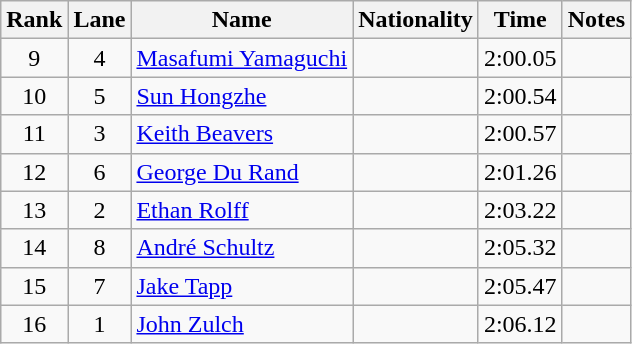<table class="wikitable sortable" style="text-align:center">
<tr>
<th>Rank</th>
<th>Lane</th>
<th>Name</th>
<th>Nationality</th>
<th>Time</th>
<th>Notes</th>
</tr>
<tr>
<td>9</td>
<td>4</td>
<td align=left><a href='#'>Masafumi Yamaguchi</a></td>
<td align=left></td>
<td>2:00.05</td>
<td></td>
</tr>
<tr>
<td>10</td>
<td>5</td>
<td align=left><a href='#'>Sun Hongzhe</a></td>
<td align=left></td>
<td>2:00.54</td>
<td></td>
</tr>
<tr>
<td>11</td>
<td>3</td>
<td align=left><a href='#'>Keith Beavers</a></td>
<td align=left></td>
<td>2:00.57</td>
<td></td>
</tr>
<tr>
<td>12</td>
<td>6</td>
<td align=left><a href='#'>George Du Rand</a></td>
<td align=left></td>
<td>2:01.26</td>
<td></td>
</tr>
<tr>
<td>13</td>
<td>2</td>
<td align=left><a href='#'>Ethan Rolff</a></td>
<td align=left></td>
<td>2:03.22</td>
<td></td>
</tr>
<tr>
<td>14</td>
<td>8</td>
<td align=left><a href='#'>André Schultz</a></td>
<td align=left></td>
<td>2:05.32</td>
<td></td>
</tr>
<tr>
<td>15</td>
<td>7</td>
<td align=left><a href='#'>Jake Tapp</a></td>
<td align=left></td>
<td>2:05.47</td>
<td></td>
</tr>
<tr>
<td>16</td>
<td>1</td>
<td align=left><a href='#'>John Zulch</a></td>
<td align=left></td>
<td>2:06.12</td>
<td></td>
</tr>
</table>
